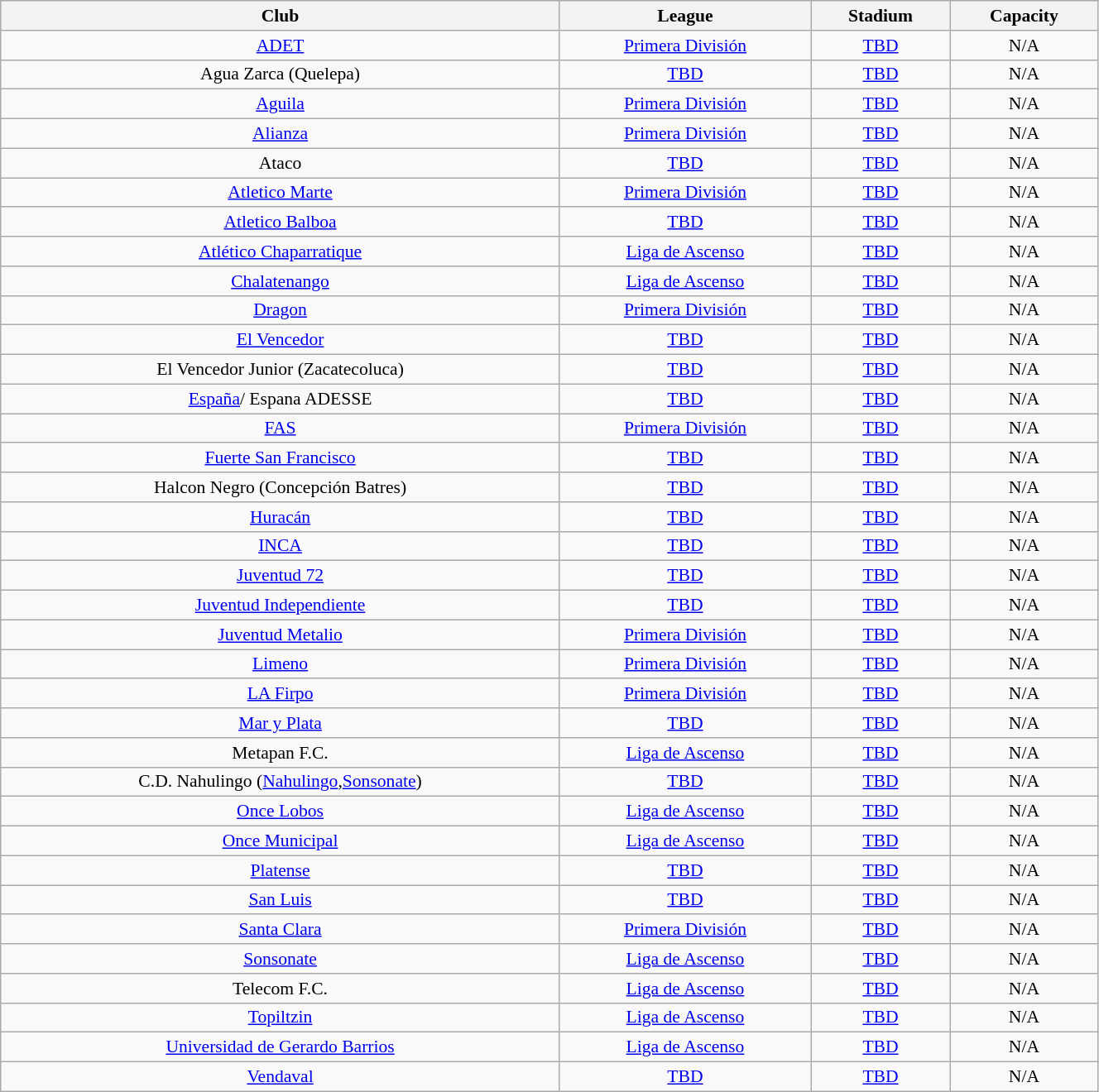<table class="wikitable sortable" width=70% style="text-align:center; font-size:90%">
<tr>
<th align="center">Club</th>
<th align="center">League</th>
<th align="center">Stadium</th>
<th align="center">Capacity</th>
</tr>
<tr>
<td><a href='#'>ADET</a></td>
<td><a href='#'>Primera División</a></td>
<td><a href='#'>TBD</a></td>
<td>N/A</td>
</tr>
<tr>
<td>Agua Zarca (Quelepa)</td>
<td><a href='#'>TBD</a></td>
<td><a href='#'>TBD</a></td>
<td>N/A</td>
</tr>
<tr>
<td><a href='#'>Aguila</a></td>
<td><a href='#'>Primera División</a></td>
<td><a href='#'>TBD</a></td>
<td>N/A</td>
</tr>
<tr>
<td><a href='#'>Alianza</a></td>
<td><a href='#'>Primera División</a></td>
<td><a href='#'>TBD</a></td>
<td>N/A</td>
</tr>
<tr>
<td>Ataco</td>
<td><a href='#'>TBD</a></td>
<td><a href='#'>TBD</a></td>
<td>N/A</td>
</tr>
<tr>
<td><a href='#'>Atletico Marte</a></td>
<td><a href='#'>Primera División</a></td>
<td><a href='#'>TBD</a></td>
<td>N/A</td>
</tr>
<tr>
<td><a href='#'>Atletico Balboa</a></td>
<td><a href='#'>TBD</a></td>
<td><a href='#'>TBD</a></td>
<td>N/A</td>
</tr>
<tr>
<td><a href='#'>Atlético Chaparratique</a></td>
<td><a href='#'>Liga de Ascenso</a></td>
<td><a href='#'>TBD</a></td>
<td>N/A</td>
</tr>
<tr>
<td><a href='#'>Chalatenango</a></td>
<td><a href='#'>Liga de Ascenso</a></td>
<td><a href='#'>TBD</a></td>
<td>N/A</td>
</tr>
<tr>
<td><a href='#'>Dragon</a></td>
<td><a href='#'>Primera División</a></td>
<td><a href='#'>TBD</a></td>
<td>N/A</td>
</tr>
<tr>
<td><a href='#'>El Vencedor</a></td>
<td><a href='#'>TBD</a></td>
<td><a href='#'>TBD</a></td>
<td>N/A</td>
</tr>
<tr>
<td>El Vencedor Junior (Zacatecoluca)</td>
<td><a href='#'>TBD</a></td>
<td><a href='#'>TBD</a></td>
<td>N/A</td>
</tr>
<tr>
<td><a href='#'>España</a>/ Espana ADESSE</td>
<td><a href='#'>TBD</a></td>
<td><a href='#'>TBD</a></td>
<td>N/A</td>
</tr>
<tr>
<td><a href='#'>FAS</a></td>
<td><a href='#'>Primera División</a></td>
<td><a href='#'>TBD</a></td>
<td>N/A</td>
</tr>
<tr>
<td><a href='#'>Fuerte San Francisco</a></td>
<td><a href='#'>TBD</a></td>
<td><a href='#'>TBD</a></td>
<td>N/A</td>
</tr>
<tr>
<td>Halcon Negro  (Concepción Batres)</td>
<td><a href='#'>TBD</a></td>
<td><a href='#'>TBD</a></td>
<td>N/A</td>
</tr>
<tr>
<td><a href='#'>Huracán</a></td>
<td><a href='#'>TBD</a></td>
<td><a href='#'>TBD</a></td>
<td>N/A</td>
</tr>
<tr>
<td><a href='#'>INCA</a></td>
<td><a href='#'>TBD</a></td>
<td><a href='#'>TBD</a></td>
<td>N/A</td>
</tr>
<tr>
<td><a href='#'>Juventud 72</a></td>
<td><a href='#'>TBD</a></td>
<td><a href='#'>TBD</a></td>
<td>N/A</td>
</tr>
<tr>
<td><a href='#'>Juventud Independiente</a></td>
<td><a href='#'>TBD</a></td>
<td><a href='#'>TBD</a></td>
<td>N/A</td>
</tr>
<tr>
<td><a href='#'>Juventud Metalio</a></td>
<td><a href='#'>Primera División</a></td>
<td><a href='#'>TBD</a></td>
<td>N/A</td>
</tr>
<tr>
<td><a href='#'>Limeno</a></td>
<td><a href='#'>Primera División</a></td>
<td><a href='#'>TBD</a></td>
<td>N/A</td>
</tr>
<tr>
<td><a href='#'>LA Firpo</a></td>
<td><a href='#'>Primera División</a></td>
<td><a href='#'>TBD</a></td>
<td>N/A</td>
</tr>
<tr>
<td><a href='#'>Mar y Plata</a></td>
<td><a href='#'>TBD</a></td>
<td><a href='#'>TBD</a></td>
<td>N/A</td>
</tr>
<tr>
<td>Metapan F.C.</td>
<td><a href='#'>Liga de Ascenso</a></td>
<td><a href='#'>TBD</a></td>
<td>N/A</td>
</tr>
<tr>
<td>C.D. Nahulingo (<a href='#'>Nahulingo</a>,<a href='#'>Sonsonate</a>)</td>
<td><a href='#'>TBD</a></td>
<td><a href='#'>TBD</a></td>
<td>N/A</td>
</tr>
<tr>
<td><a href='#'>Once Lobos</a></td>
<td><a href='#'>Liga de Ascenso</a></td>
<td><a href='#'>TBD</a></td>
<td>N/A</td>
</tr>
<tr>
<td><a href='#'>Once Municipal</a></td>
<td><a href='#'>Liga de Ascenso</a></td>
<td><a href='#'>TBD</a></td>
<td>N/A</td>
</tr>
<tr>
<td><a href='#'>Platense</a></td>
<td><a href='#'>TBD</a></td>
<td><a href='#'>TBD</a></td>
<td>N/A</td>
</tr>
<tr>
<td><a href='#'>San Luis</a></td>
<td><a href='#'>TBD</a></td>
<td><a href='#'>TBD</a></td>
<td>N/A</td>
</tr>
<tr>
<td><a href='#'>Santa Clara</a></td>
<td><a href='#'>Primera División</a></td>
<td><a href='#'>TBD</a></td>
<td>N/A</td>
</tr>
<tr>
<td><a href='#'>Sonsonate</a></td>
<td><a href='#'>Liga de Ascenso</a></td>
<td><a href='#'>TBD</a></td>
<td>N/A</td>
</tr>
<tr>
<td>Telecom F.C.</td>
<td><a href='#'>Liga de Ascenso</a></td>
<td><a href='#'>TBD</a></td>
<td>N/A</td>
</tr>
<tr>
<td><a href='#'>Topiltzin</a></td>
<td><a href='#'>Liga de Ascenso</a></td>
<td><a href='#'>TBD</a></td>
<td>N/A</td>
</tr>
<tr>
<td><a href='#'>Universidad de Gerardo Barrios</a></td>
<td><a href='#'>Liga de Ascenso</a></td>
<td><a href='#'>TBD</a></td>
<td>N/A</td>
</tr>
<tr>
<td><a href='#'>Vendaval</a></td>
<td><a href='#'>TBD</a></td>
<td><a href='#'>TBD</a></td>
<td>N/A</td>
</tr>
</table>
